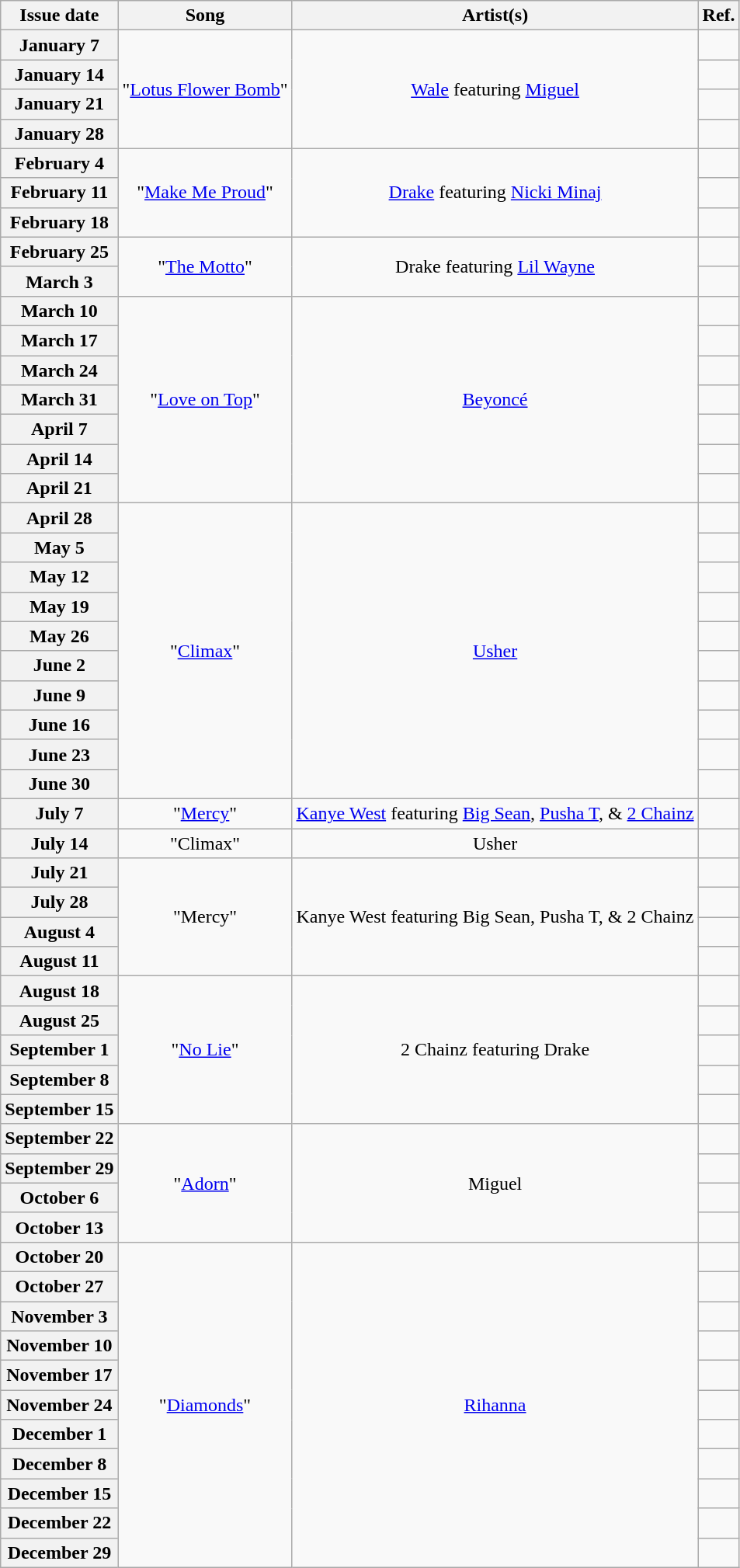<table class="wikitable plainrowheaders" style="text-align:center;">
<tr>
<th scope="col">Issue date</th>
<th scope="col">Song</th>
<th scope="col">Artist(s)</th>
<th scope="col">Ref.</th>
</tr>
<tr>
<th scope=row>January 7</th>
<td rowspan="4">"<a href='#'>Lotus Flower Bomb</a>"</td>
<td rowspan="4"><a href='#'>Wale</a> featuring <a href='#'>Miguel</a></td>
<td style="text-align: center;"></td>
</tr>
<tr>
<th scope=row>January 14</th>
<td style="text-align: center;"></td>
</tr>
<tr>
<th scope=row>January 21</th>
<td style="text-align: center;"></td>
</tr>
<tr>
<th scope=row>January 28</th>
<td style="text-align: center;"></td>
</tr>
<tr>
<th scope=row>February 4</th>
<td style="text-align: center;" rowspan="3">"<a href='#'>Make Me Proud</a>"</td>
<td style="text-align: center;" rowspan="3"><a href='#'>Drake</a> featuring <a href='#'>Nicki Minaj</a></td>
<td style="text-align: center;"></td>
</tr>
<tr>
<th scope=row>February 11</th>
<td style="text-align: center;"></td>
</tr>
<tr>
<th scope=row>February 18</th>
<td style="text-align: center;"></td>
</tr>
<tr>
<th scope=row>February 25</th>
<td style="text-align: center;" rowspan="2">"<a href='#'>The Motto</a>"</td>
<td style="text-align: center;" rowspan="2">Drake featuring <a href='#'>Lil Wayne</a></td>
<td style="text-align: center;"></td>
</tr>
<tr>
<th scope=row>March 3</th>
<td style="text-align: center;"></td>
</tr>
<tr>
<th scope=row>March 10</th>
<td style="text-align: center;" rowspan="7">"<a href='#'>Love on Top</a>"</td>
<td style="text-align: center;" rowspan="7"><a href='#'>Beyoncé</a></td>
<td style="text-align: center;"></td>
</tr>
<tr>
<th scope=row>March 17</th>
<td style="text-align: center;"></td>
</tr>
<tr>
<th scope=row>March 24</th>
<td style="text-align: center;"></td>
</tr>
<tr>
<th scope=row>March 31</th>
<td style="text-align: center;"></td>
</tr>
<tr>
<th scope=row>April 7</th>
<td style="text-align: center;"></td>
</tr>
<tr>
<th scope=row>April 14</th>
<td style="text-align: center;"></td>
</tr>
<tr>
<th scope=row>April 21</th>
<td style="text-align: center;"></td>
</tr>
<tr>
<th scope=row>April 28</th>
<td style="text-align: center;" rowspan="10">"<a href='#'>Climax</a>"</td>
<td style="text-align: center;" rowspan="10"><a href='#'>Usher</a></td>
<td style="text-align: center;"></td>
</tr>
<tr>
<th scope=row>May 5</th>
<td style="text-align: center;"></td>
</tr>
<tr>
<th scope=row>May 12</th>
<td style="text-align: center;"></td>
</tr>
<tr>
<th scope=row>May 19</th>
<td style="text-align: center;"></td>
</tr>
<tr>
<th scope=row>May 26</th>
<td style="text-align: center;"></td>
</tr>
<tr>
<th scope=row>June 2</th>
<td style="text-align: center;"></td>
</tr>
<tr>
<th scope=row>June 9</th>
<td style="text-align: center;"></td>
</tr>
<tr>
<th scope=row>June 16</th>
<td style="text-align: center;"></td>
</tr>
<tr>
<th scope=row>June 23</th>
<td style="text-align: center;"></td>
</tr>
<tr>
<th scope=row>June 30</th>
<td style="text-align: center;"></td>
</tr>
<tr>
<th scope=row>July 7</th>
<td style="text-align: center;" rowspan="1">"<a href='#'>Mercy</a>"</td>
<td style="text-align: center;" rowspan="1"><a href='#'>Kanye West</a> featuring <a href='#'>Big Sean</a>, <a href='#'>Pusha T</a>, & <a href='#'>2 Chainz</a></td>
<td style="text-align: center;"></td>
</tr>
<tr>
<th scope=row>July 14</th>
<td style="text-align: center;" rowspan="1">"Climax"</td>
<td style="text-align: center;" rowspan="1">Usher</td>
<td style="text-align: center;"></td>
</tr>
<tr>
<th scope=row>July 21</th>
<td style="text-align: center;" rowspan="4">"Mercy"</td>
<td style="text-align: center;" rowspan="4">Kanye West featuring Big Sean, Pusha T, & 2 Chainz</td>
<td style="text-align: center;"></td>
</tr>
<tr>
<th scope=row>July 28</th>
<td style="text-align: center;"></td>
</tr>
<tr>
<th scope=row>August 4</th>
<td style="text-align: center;"></td>
</tr>
<tr>
<th scope=row>August 11</th>
<td style="text-align: center;"></td>
</tr>
<tr>
<th scope=row>August 18</th>
<td style="text-align: center;" rowspan="5">"<a href='#'>No Lie</a>"</td>
<td style="text-align: center;" rowspan="5">2 Chainz featuring Drake</td>
<td style="text-align: center;"></td>
</tr>
<tr>
<th scope=row>August 25</th>
<td style="text-align: center;"></td>
</tr>
<tr>
<th scope=row>September 1</th>
<td style="text-align: center;"></td>
</tr>
<tr>
<th scope=row>September 8</th>
<td style="text-align: center;"></td>
</tr>
<tr>
<th scope=row>September 15</th>
<td style="text-align: center;"></td>
</tr>
<tr>
<th scope=row>September 22</th>
<td style="text-align: center;" rowspan="4">"<a href='#'>Adorn</a>"</td>
<td style="text-align: center;" rowspan="4">Miguel</td>
<td style="text-align: center;"></td>
</tr>
<tr>
<th scope=row>September 29</th>
<td style="text-align: center;"></td>
</tr>
<tr>
<th scope=row>October 6</th>
<td style="text-align: center;"></td>
</tr>
<tr>
<th scope=row>October 13</th>
<td style="text-align: center;"></td>
</tr>
<tr>
<th scope=row>October 20</th>
<td style="text-align: center;" rowspan="11">"<a href='#'>Diamonds</a>"</td>
<td style="text-align: center;" rowspan="11"><a href='#'>Rihanna</a></td>
<td style="text-align: center;"></td>
</tr>
<tr>
<th scope=row>October 27</th>
<td style="text-align: center;"></td>
</tr>
<tr>
<th scope=row>November 3</th>
<td style="text-align: center;"></td>
</tr>
<tr>
<th scope=row>November 10</th>
<td style="text-align: center;"></td>
</tr>
<tr>
<th scope=row>November 17</th>
<td style="text-align: center;"></td>
</tr>
<tr>
<th scope=row>November 24</th>
<td style="text-align: center;"></td>
</tr>
<tr>
<th scope=row>December 1</th>
<td style="text-align: center;"></td>
</tr>
<tr>
<th scope=row>December 8</th>
<td style="text-align: center;"></td>
</tr>
<tr>
<th scope=row>December 15</th>
<td style="text-align: center;"></td>
</tr>
<tr>
<th scope=row>December 22</th>
<td style="text-align: center;"></td>
</tr>
<tr>
<th scope=row>December 29</th>
<td style="text-align: center;"></td>
</tr>
</table>
